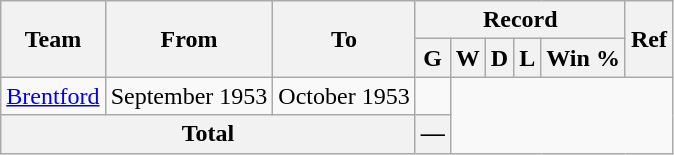<table class="wikitable" style="text-align: center">
<tr>
<th rowspan="2">Team</th>
<th rowspan="2">From</th>
<th rowspan="2">To</th>
<th colspan="5">Record</th>
<th rowspan="2">Ref</th>
</tr>
<tr>
<th>G</th>
<th>W</th>
<th>D</th>
<th>L</th>
<th>Win %</th>
</tr>
<tr>
<td align="left"><a href='#'>Brentford</a></td>
<td>September 1953</td>
<td>October 1953<br></td>
<td></td>
</tr>
<tr>
<th colspan="3">Total<br></th>
<th>—</th>
</tr>
</table>
